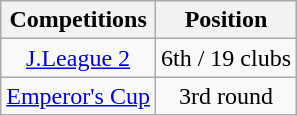<table class="wikitable" style="text-align:center;">
<tr>
<th>Competitions</th>
<th>Position</th>
</tr>
<tr>
<td><a href='#'>J.League 2</a></td>
<td>6th / 19 clubs</td>
</tr>
<tr>
<td><a href='#'>Emperor's Cup</a></td>
<td>3rd round</td>
</tr>
</table>
